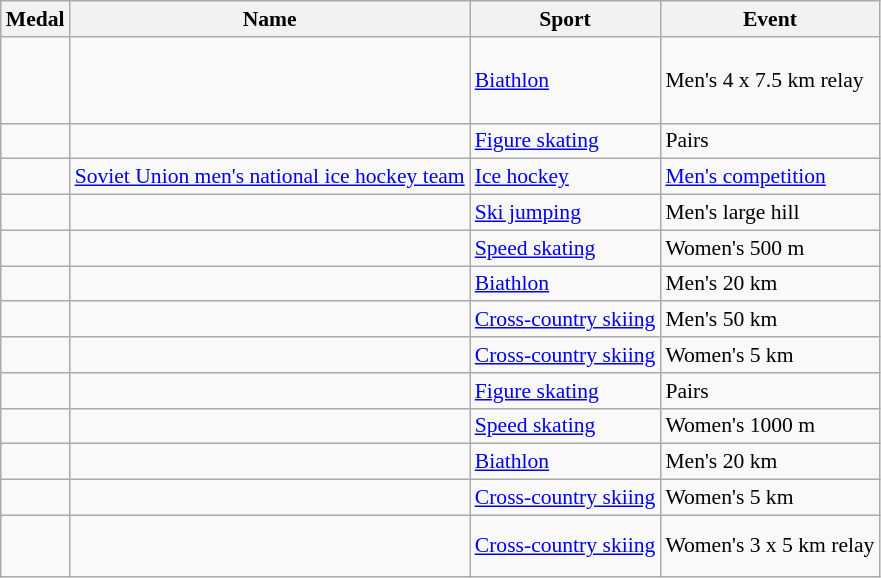<table class="wikitable sortable" style="font-size:90%">
<tr>
<th>Medal</th>
<th>Name</th>
<th>Sport</th>
<th>Event</th>
</tr>
<tr>
<td></td>
<td> <br>  <br>  <br> </td>
<td><a href='#'>Biathlon</a></td>
<td>Men's 4 x 7.5 km relay</td>
</tr>
<tr>
<td></td>
<td> <br> </td>
<td><a href='#'>Figure skating</a></td>
<td>Pairs</td>
</tr>
<tr>
<td></td>
<td><a href='#'>Soviet Union men's national ice hockey team</a><br></td>
<td><a href='#'>Ice hockey</a></td>
<td><a href='#'>Men's competition</a></td>
</tr>
<tr>
<td></td>
<td></td>
<td><a href='#'>Ski jumping</a></td>
<td>Men's large hill</td>
</tr>
<tr>
<td></td>
<td></td>
<td><a href='#'>Speed skating</a></td>
<td>Women's 500 m</td>
</tr>
<tr>
<td></td>
<td></td>
<td><a href='#'>Biathlon</a></td>
<td>Men's 20 km</td>
</tr>
<tr>
<td></td>
<td></td>
<td><a href='#'>Cross-country skiing</a></td>
<td>Men's 50 km</td>
</tr>
<tr>
<td></td>
<td></td>
<td><a href='#'>Cross-country skiing</a></td>
<td>Women's 5 km</td>
</tr>
<tr>
<td></td>
<td> <br> </td>
<td><a href='#'>Figure skating</a></td>
<td>Pairs</td>
</tr>
<tr>
<td></td>
<td></td>
<td><a href='#'>Speed skating</a></td>
<td>Women's 1000 m</td>
</tr>
<tr>
<td></td>
<td></td>
<td><a href='#'>Biathlon</a></td>
<td>Men's 20 km</td>
</tr>
<tr>
<td></td>
<td></td>
<td><a href='#'>Cross-country skiing</a></td>
<td>Women's 5 km</td>
</tr>
<tr>
<td></td>
<td> <br>  <br> </td>
<td><a href='#'>Cross-country skiing</a></td>
<td>Women's 3 x 5 km relay</td>
</tr>
</table>
